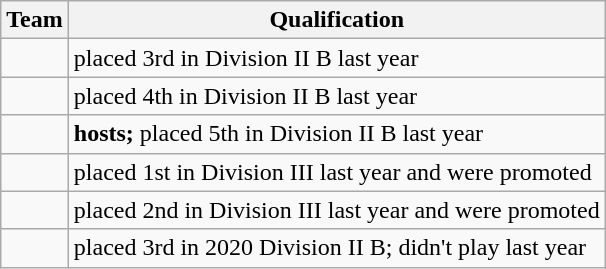<table class="wikitable">
<tr>
<th>Team</th>
<th>Qualification</th>
</tr>
<tr>
<td></td>
<td>placed 3rd in Division II B last year</td>
</tr>
<tr>
<td></td>
<td>placed 4th in Division II B last year</td>
</tr>
<tr>
<td></td>
<td><strong>hosts;</strong> placed 5th in Division II B last year</td>
</tr>
<tr>
<td></td>
<td>placed 1st in Division III last year and were promoted</td>
</tr>
<tr>
<td></td>
<td>placed 2nd in Division III last year and were promoted</td>
</tr>
<tr>
<td></td>
<td>placed 3rd in 2020 Division II B; didn't play last year</td>
</tr>
</table>
